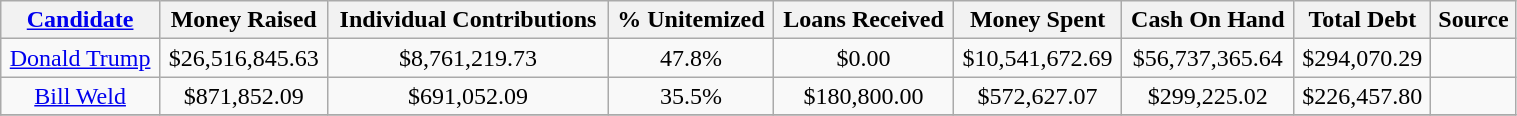<table class="sortable wikitable" style="text-align:center; width:80%;">
<tr>
<th><a href='#'>Candidate</a></th>
<th>Money Raised</th>
<th>Individual Contributions</th>
<th>% Unitemized</th>
<th>Loans Received</th>
<th>Money Spent</th>
<th>Cash On Hand</th>
<th>Total Debt</th>
<th>Source</th>
</tr>
<tr>
<td><a href='#'>Donald Trump</a></td>
<td>$26,516,845.63</td>
<td>$8,761,219.73</td>
<td>47.8%</td>
<td>$0.00</td>
<td>$10,541,672.69</td>
<td>$56,737,365.64</td>
<td>$294,070.29</td>
<td></td>
</tr>
<tr>
<td><a href='#'>Bill Weld</a></td>
<td>$871,852.09</td>
<td>$691,052.09</td>
<td>35.5%</td>
<td>$180,800.00</td>
<td>$572,627.07</td>
<td>$299,225.02</td>
<td>$226,457.80</td>
<td></td>
</tr>
<tr>
</tr>
</table>
